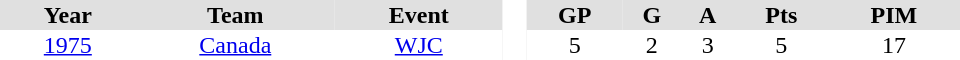<table border="0" cellpadding="1" cellspacing="0" style="text-align:center; width:40em">
<tr ALIGN="center" bgcolor="#e0e0e0">
<th>Year</th>
<th>Team</th>
<th>Event</th>
<th rowspan="99" bgcolor="#ffffff"> </th>
<th>GP</th>
<th>G</th>
<th>A</th>
<th>Pts</th>
<th>PIM</th>
</tr>
<tr>
<td><a href='#'>1975</a></td>
<td><a href='#'>Canada</a></td>
<td><a href='#'>WJC</a></td>
<td>5</td>
<td>2</td>
<td>3</td>
<td>5</td>
<td>17</td>
</tr>
</table>
